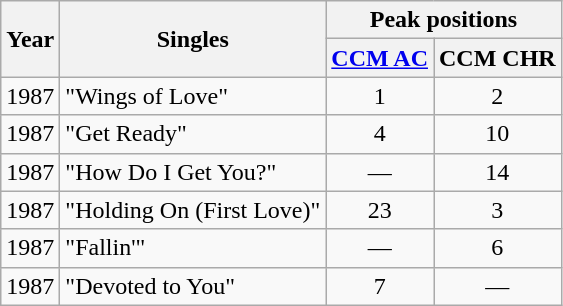<table class="wikitable">
<tr>
<th rowspan="2">Year</th>
<th rowspan="2">Singles</th>
<th colspan="2">Peak positions</th>
</tr>
<tr>
<th><a href='#'>CCM AC</a></th>
<th>CCM CHR</th>
</tr>
<tr>
<td>1987</td>
<td>"Wings of Love"</td>
<td align="center">1</td>
<td align="center">2</td>
</tr>
<tr>
<td>1987</td>
<td>"Get Ready"</td>
<td align="center">4</td>
<td align="center">10</td>
</tr>
<tr>
<td>1987</td>
<td>"How Do I Get You?"</td>
<td align="center">—</td>
<td align="center">14</td>
</tr>
<tr>
<td>1987</td>
<td>"Holding On (First Love)"</td>
<td align="center">23</td>
<td align="center">3</td>
</tr>
<tr>
<td>1987</td>
<td>"Fallin'"</td>
<td align="center">—</td>
<td align="center">6</td>
</tr>
<tr>
<td>1987</td>
<td>"Devoted to You"</td>
<td align="center">7</td>
<td align="center">—</td>
</tr>
</table>
